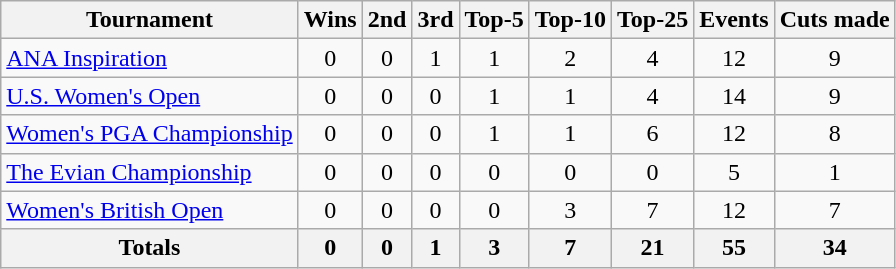<table class=wikitable style=text-align:center>
<tr>
<th>Tournament</th>
<th>Wins</th>
<th>2nd</th>
<th>3rd</th>
<th>Top-5</th>
<th>Top-10</th>
<th>Top-25</th>
<th>Events</th>
<th>Cuts made</th>
</tr>
<tr>
<td align=left><a href='#'>ANA Inspiration</a></td>
<td>0</td>
<td>0</td>
<td>1</td>
<td>1</td>
<td>2</td>
<td>4</td>
<td>12</td>
<td>9</td>
</tr>
<tr>
<td align=left><a href='#'>U.S. Women's Open</a></td>
<td>0</td>
<td>0</td>
<td>0</td>
<td>1</td>
<td>1</td>
<td>4</td>
<td>14</td>
<td>9</td>
</tr>
<tr>
<td align=left><a href='#'>Women's PGA Championship</a></td>
<td>0</td>
<td>0</td>
<td>0</td>
<td>1</td>
<td>1</td>
<td>6</td>
<td>12</td>
<td>8</td>
</tr>
<tr>
<td align=left><a href='#'>The Evian Championship</a></td>
<td>0</td>
<td>0</td>
<td>0</td>
<td>0</td>
<td>0</td>
<td>0</td>
<td>5</td>
<td>1</td>
</tr>
<tr>
<td align=left><a href='#'>Women's British Open</a></td>
<td>0</td>
<td>0</td>
<td>0</td>
<td>0</td>
<td>3</td>
<td>7</td>
<td>12</td>
<td>7</td>
</tr>
<tr>
<th>Totals</th>
<th>0</th>
<th>0</th>
<th>1</th>
<th>3</th>
<th>7</th>
<th>21</th>
<th>55</th>
<th>34</th>
</tr>
</table>
